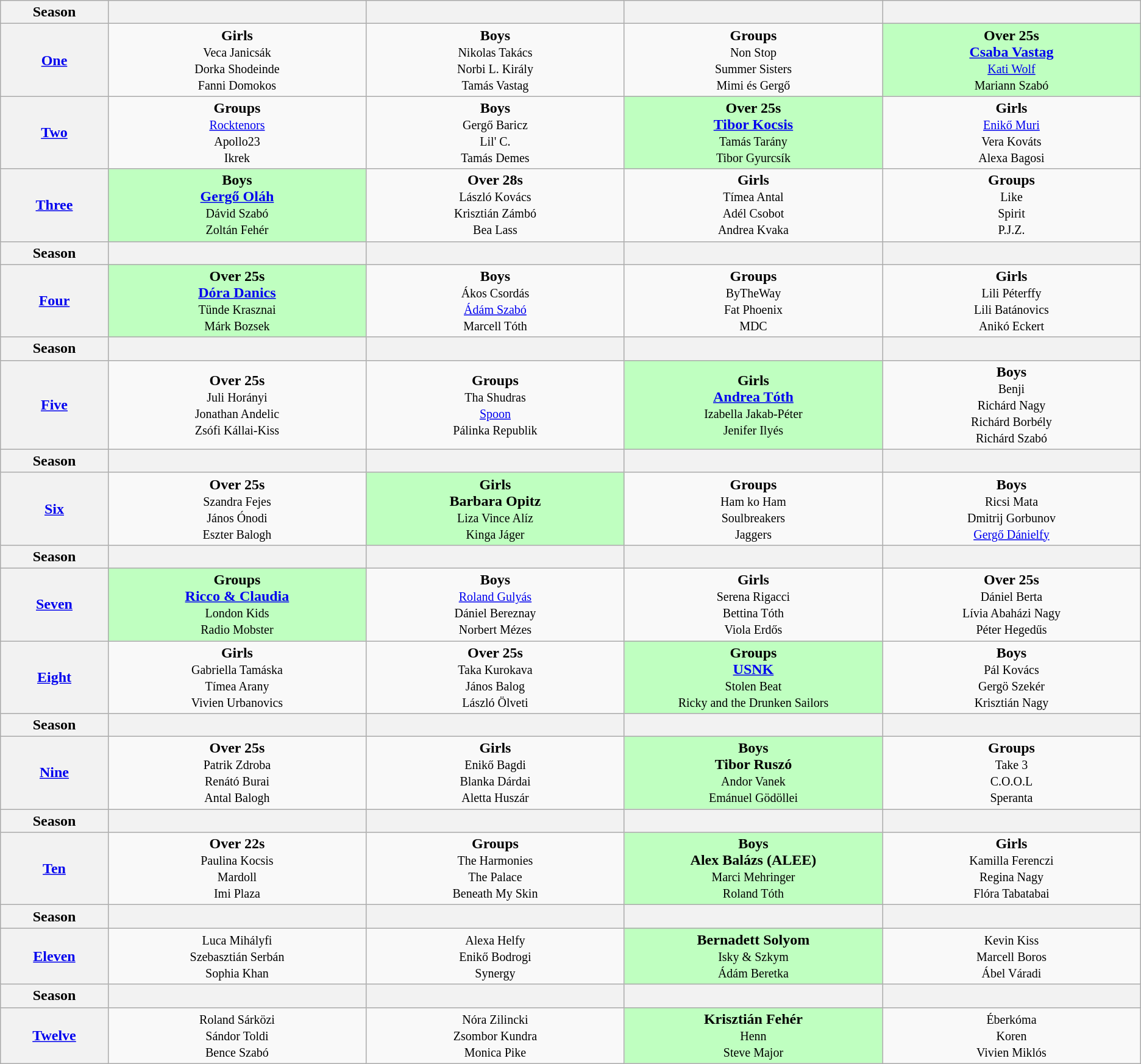<table class="wikitable" style="text-align:center">
<tr>
<th style="width:05%;" scope="col">Season</th>
<th style="width:12%;" scope="col"></th>
<th style="width:12%;" scope="col"></th>
<th style="width:12%;" scope="col"></th>
<th style="width:12%;" scope="col"></th>
</tr>
<tr>
<th scope="row"><strong><a href='#'>One</a></strong></th>
<td><strong>Girls</strong><br><small>Veca Janicsák<br>Dorka Shodeinde<br>Fanni Domokos</small></td>
<td><strong>Boys</strong> <br><small>Nikolas Takács<br>Norbi L. Király<br>Tamás Vastag</small></td>
<td><strong>Groups</strong><br><small>Non Stop<br>Summer Sisters<br>Mimi és Gergő</small></td>
<td style="background:#BFFFC0; text-align:center"><strong>Over 25s</strong><br><strong><a href='#'>Csaba Vastag</a></strong><small><br><a href='#'>Kati Wolf</a><br>Mariann Szabó</small></td>
</tr>
<tr>
<th scope="row"><strong><a href='#'>Two</a></strong></th>
<td><strong>Groups</strong><br><small><a href='#'>Rocktenors</a><br>Apollo23<br>Ikrek</small></td>
<td><strong>Boys</strong><br><small>Gergő Baricz<br>Lil' C.<br>Tamás Demes</small></td>
<td style="background:#BFFFC0; text-align:center"><strong>Over 25s</strong><br><strong><a href='#'>Tibor Kocsis</a></strong><br><small>Tamás Tarány<br>Tibor Gyurcsík</small></td>
<td><strong>Girls</strong><br><small><a href='#'>Enikő Muri</a><br>Vera Kováts<br>Alexa Bagosi</small></td>
</tr>
<tr>
<th scope="row"><strong><a href='#'>Three</a></strong></th>
<td style="background:#BFFFC0; text-align:center"><strong>Boys</strong><br><strong><a href='#'>Gergő Oláh</a></strong><br><small>Dávid Szabó<br>Zoltán Fehér</small></td>
<td><strong>Over 28s</strong><br><small>László Kovács<br>Krisztián Zámbó<br>Bea Lass</small></td>
<td><strong>Girls</strong><br><small>Tímea Antal<br>Adél Csobot<br>Andrea Kvaka</small></td>
<td><strong>Groups</strong><br><small>Like<br>Spirit<br>P.J.Z.</small></td>
</tr>
<tr>
<th style="width:05%;" scope="col">Season</th>
<th style="width:12%;" scope="col"></th>
<th style="width:12%;" scope="col"></th>
<th style="width:12%;" scope="col"></th>
<th style="width:12%;" scope="col"></th>
</tr>
<tr>
<th scope="row"><strong><a href='#'>Four</a></strong></th>
<td style="background:#BFFFC0; text-align:center"><strong>Over 25s</strong><br><strong><a href='#'>Dóra Danics</a></strong><br><small>Tünde Krasznai<br>Márk Bozsek</small></td>
<td><strong>Boys</strong><br><small>Ákos Csordás<br><a href='#'>Ádám Szabó</a><br>Marcell Tóth</small></td>
<td><strong>Groups</strong><br><small>ByTheWay<br>Fat Phoenix<br>MDC</small></td>
<td><strong>Girls</strong><br><small>Lili Péterffy<br>Lili Batánovics<br>Anikó Eckert</small></td>
</tr>
<tr>
<th style="width:05%;" scope="col">Season</th>
<th style="width:12%;" scope="col"></th>
<th style="width:12%;" scope="col"></th>
<th style="width:12%;" scope="col"></th>
<th style="width:12%;" scope="col"></th>
</tr>
<tr>
<th scope="row"><strong><a href='#'>Five</a></strong></th>
<td><strong>Over 25s</strong><br><small>Juli Horányi<br>Jonathan Andelic<br>Zsófi Kállai-Kiss</small></td>
<td><strong>Groups</strong><br><small>Tha Shudras<br><a href='#'>Spoon</a><br>Pálinka Republik</small></td>
<td style="background:#BFFFC0; text-align:center"><strong>Girls</strong><br><strong><a href='#'>Andrea Tóth</a></strong><br><small>Izabella Jakab-Péter<br>Jenifer Ilyés</small></td>
<td><strong>Boys</strong><br><small>Benji<br>Richárd Nagy<br>Richárd Borbély<br>Richárd Szabó</small></td>
</tr>
<tr>
<th style="width:05%;" scope="col">Season</th>
<th style="width:12%;" scope="col"></th>
<th style="width:12%;" scope="col"></th>
<th style="width:12%;" scope="col"></th>
<th style="width:12%;" scope="col"></th>
</tr>
<tr>
<th scope="row"><strong><a href='#'>Six</a></strong></th>
<td><strong>Over 25s</strong><br><small>Szandra Fejes<br>János Ónodi<br>Eszter Balogh</small></td>
<td style="background:#BFFFC0; text-align:center"><strong>Girls</strong><br><strong>Barbara Opitz</strong><br><small>Liza Vince Alíz<br>Kinga Jáger</small></td>
<td><strong>Groups</strong><br><small>Ham ko Ham<br>Soulbreakers<br>Jaggers</small></td>
<td><strong>Boys</strong><br><small>Ricsi Mata<br>Dmitrij Gorbunov<br><a href='#'>Gergő Dánielfy</a></small></td>
</tr>
<tr>
<th style="width:05%;" scope="col">Season</th>
<th style="width:12%;" scope="col"></th>
<th style="width:12%;" scope="col"></th>
<th style="width:12%;" scope="col"></th>
<th style="width:12%;" scope="col"></th>
</tr>
<tr>
<th scope="row"><strong><a href='#'>Seven</a></strong></th>
<td style="background:#BFFFC0; text-align:center"><strong>Groups</strong><br><strong><a href='#'>Ricco & Claudia</a></strong><br><small>London Kids<br>Radio Mobster</small></td>
<td><strong>Boys</strong><br><small><a href='#'>Roland Gulyás</a><br>Dániel Bereznay<br>Norbert Mézes</small></td>
<td><strong>Girls</strong><br><small>Serena Rigacci<br>Bettina Tóth<br>Viola Erdős</small></td>
<td><strong>Over 25s</strong><br><small>Dániel Berta<br>Lívia Abaházi Nagy<br>Péter Hegedűs</small></td>
</tr>
<tr>
<th scope="row"><strong><a href='#'>Eight</a></strong></th>
<td><strong>Girls</strong><br><small>Gabriella Tamáska<br>Tímea Arany<br>Vivien Urbanovics</small></td>
<td><strong>Over 25s</strong><br><small>Taka Kurokava<br>János Balog<br>László Ölveti</small></td>
<td style="background:#BFFFC0; text-align:center"><strong>Groups</strong><br><strong><a href='#'>USNK</a></strong><br><small>Stolen Beat<br>Ricky and the Drunken Sailors</small></td>
<td><strong>Boys</strong><br><small>Pál Kovács<br>Gergö Szekér<br>Krisztián Nagy</small></td>
</tr>
<tr>
<th style="width:05%;" scope="col">Season</th>
<th style="width:12%;" scope="col"></th>
<th style="width:12%;" scope="col"></th>
<th style="width:12%;" scope="col"></th>
<th style="width:12%;" scope="col"></th>
</tr>
<tr>
<th scope="row"><strong><a href='#'>Nine</a></strong></th>
<td><strong>Over 25s</strong><br><small>Patrik Zdroba<br>Renátó Burai<br>Antal Balogh</small></td>
<td><strong>Girls</strong><br><small>Enikő Bagdi<br>Blanka Dárdai<br>Aletta Huszár</small></td>
<td style="background:#BFFFC0; text-align:center"><strong>Boys</strong><br><strong>Tibor Ruszó</strong><br><small>Andor Vanek<br>Emánuel Gödöllei</small></td>
<td><strong>Groups</strong><br><small>Take 3<br>C.O.O.L<br>Speranta</small></td>
</tr>
<tr>
<th style="width:05%;" scope="col">Season</th>
<th style="width:12%;" scope="col"></th>
<th style="width:12%;" scope="col"></th>
<th style="width:12%;" scope="col"></th>
<th style="width:12%;" scope="col"></th>
</tr>
<tr>
<th scope="row"><strong><a href='#'>Ten</a></strong></th>
<td><strong>Over 22s</strong><br><small>Paulina Kocsis<br>Mardoll<br>Imi Plaza</small></td>
<td><strong>Groups</strong><br><small>The Harmonies<br>The Palace<br>Beneath My Skin</small></td>
<td style="background:#BFFFC0; text-align:center"><strong>Boys</strong><br><strong>Alex Balázs (ALEE)</strong><br><small>Marci Mehringer<br>Roland Tóth</small></td>
<td><strong>Girls</strong><br><small>Kamilla Ferenczi<br>Regina Nagy<br>Flóra Tabatabai</small></td>
</tr>
<tr>
<th style="width:05%;" scope="col">Season</th>
<th style="width:12%;" scope="col"></th>
<th style="width:12%;" scope="col"></th>
<th style="width:12%;" scope="col"></th>
<th style="width:12%;" scope="col"></th>
</tr>
<tr>
<th scope="row"><strong><a href='#'>Eleven</a></strong></th>
<td><small>Luca Mihályfi<br>Szebasztián Serbán<br>Sophia Khan</small></td>
<td><small>Alexa Helfy<br>Enikő Bodrogi<br>Synergy</small></td>
<td style="background:#BFFFC0; text-align:center"><strong>Bernadett Solyom </strong><br><small>Isky & Szkym<br>Ádám Beretka</small></td>
<td><small>Kevin Kiss<br>Marcell Boros<br>Ábel Váradi</small></td>
</tr>
<tr>
<th style="width:05%;" scope="col">Season</th>
<th style="width:12%;" scope="col"></th>
<th style="width:12%;" scope="col"></th>
<th style="width:12%;" scope="col"></th>
<th style="width:12%;" scope="col"></th>
</tr>
<tr>
<th scope="row"><strong><a href='#'>Twelve</a></strong></th>
<td><small>Roland Sárközi<br>Sándor Toldi<br>Bence Szabó</small></td>
<td><small>Nóra Zilincki<br>Zsombor Kundra<br>Monica Pike</small></td>
<td style="background:#BFFFC0; text-align:center"><strong>Krisztián Fehér</strong><br><small>Henn<br>Steve Major</small></td>
<td><small>Éberkóma<br>Koren<br>Vivien Miklós</small></td>
</tr>
</table>
